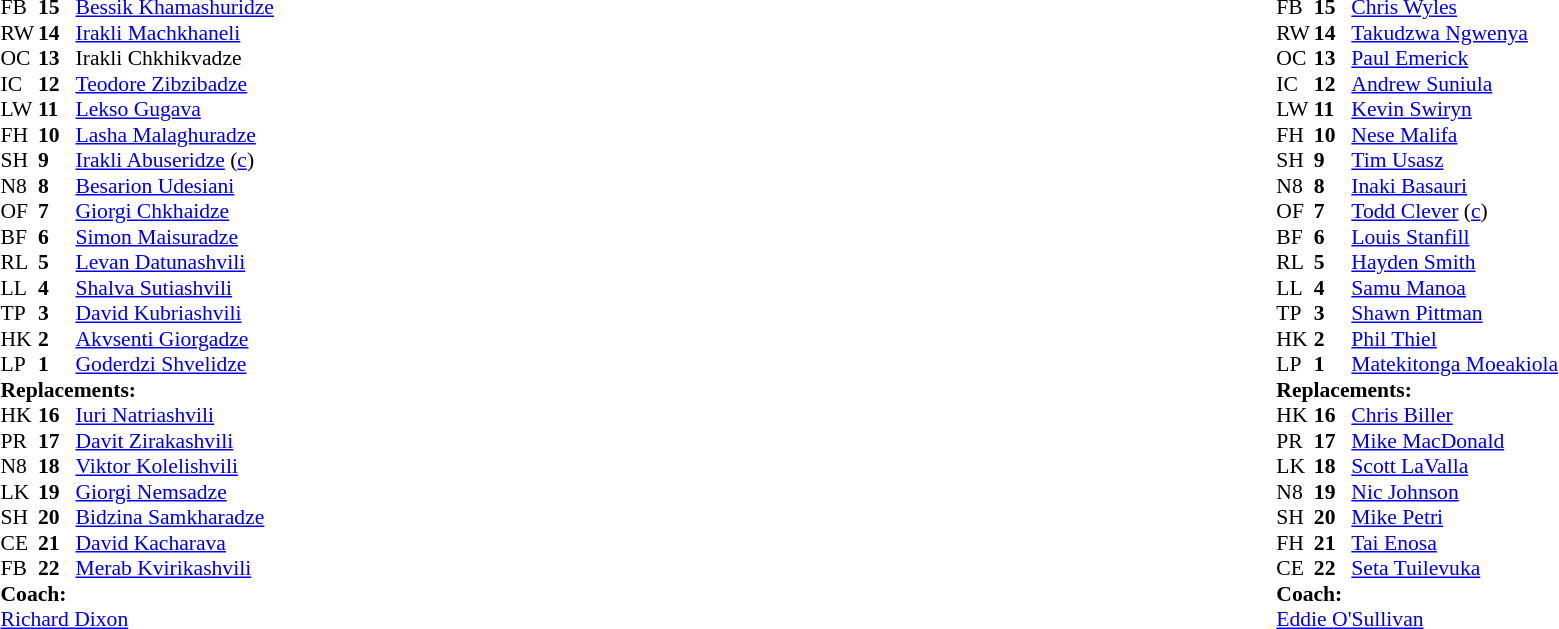<table width="100%">
<tr>
<td valign="top" width="50%"><br><table style="font-size: 90%" cellspacing="0" cellpadding="0">
<tr>
<th width="25"></th>
<th width="25"></th>
</tr>
<tr>
<td>FB</td>
<td><strong>15</strong></td>
<td><a href='#'>Bessik Khamashuridze</a></td>
</tr>
<tr>
<td>RW</td>
<td><strong>14</strong></td>
<td><a href='#'>Irakli Machkhaneli</a></td>
</tr>
<tr>
<td>OC</td>
<td><strong>13</strong></td>
<td>Irakli Chkhikvadze</td>
</tr>
<tr>
<td>IC</td>
<td><strong>12</strong></td>
<td><a href='#'>Teodore Zibzibadze</a></td>
</tr>
<tr>
<td>LW</td>
<td><strong>11</strong></td>
<td><a href='#'>Lekso Gugava</a></td>
</tr>
<tr>
<td>FH</td>
<td><strong>10</strong></td>
<td><a href='#'>Lasha Malaghuradze</a></td>
</tr>
<tr>
<td>SH</td>
<td><strong>9</strong></td>
<td><a href='#'>Irakli Abuseridze</a> (<a href='#'>c</a>)</td>
</tr>
<tr>
<td>N8</td>
<td><strong>8</strong></td>
<td><a href='#'>Besarion Udesiani</a></td>
</tr>
<tr>
<td>OF</td>
<td><strong>7</strong></td>
<td><a href='#'>Giorgi Chkhaidze</a></td>
</tr>
<tr>
<td>BF</td>
<td><strong>6</strong></td>
<td><a href='#'>Simon Maisuradze</a></td>
</tr>
<tr>
<td>RL</td>
<td><strong>5</strong></td>
<td><a href='#'>Levan Datunashvili</a></td>
</tr>
<tr>
<td>LL</td>
<td><strong>4</strong></td>
<td><a href='#'>Shalva Sutiashvili</a></td>
</tr>
<tr>
<td>TP</td>
<td><strong>3</strong></td>
<td><a href='#'>David Kubriashvili</a></td>
</tr>
<tr>
<td>HK</td>
<td><strong>2</strong></td>
<td><a href='#'>Akvsenti Giorgadze</a></td>
</tr>
<tr>
<td>LP</td>
<td><strong>1</strong></td>
<td><a href='#'>Goderdzi Shvelidze</a></td>
</tr>
<tr>
<td colspan="4"><strong>Replacements:</strong></td>
</tr>
<tr>
<td>HK</td>
<td><strong>16</strong></td>
<td><a href='#'>Iuri Natriashvili</a></td>
</tr>
<tr>
<td>PR</td>
<td><strong>17</strong></td>
<td><a href='#'>Davit Zirakashvili</a></td>
</tr>
<tr>
<td>N8</td>
<td><strong>18</strong></td>
<td><a href='#'>Viktor Kolelishvili</a></td>
</tr>
<tr>
<td>LK</td>
<td><strong>19</strong></td>
<td><a href='#'>Giorgi Nemsadze</a></td>
</tr>
<tr>
<td>SH</td>
<td><strong>20</strong></td>
<td><a href='#'>Bidzina Samkharadze</a></td>
</tr>
<tr>
<td>CE</td>
<td><strong>21</strong></td>
<td><a href='#'>David Kacharava</a></td>
</tr>
<tr>
<td>FB</td>
<td><strong>22</strong></td>
<td><a href='#'>Merab Kvirikashvili</a></td>
</tr>
<tr>
<td colspan="4"><strong>Coach:</strong></td>
</tr>
<tr>
<td colspan="4"> <a href='#'>Richard Dixon</a></td>
</tr>
</table>
</td>
<td valign="top" width="50%"><br><table style="font-size: 90%" cellspacing="0" cellpadding="0" align="center">
<tr>
<th width="25"></th>
<th width="25"></th>
</tr>
<tr>
<td>FB</td>
<td><strong>15</strong></td>
<td><a href='#'>Chris Wyles</a></td>
</tr>
<tr>
<td>RW</td>
<td><strong>14</strong></td>
<td><a href='#'>Takudzwa Ngwenya</a></td>
</tr>
<tr>
<td>OC</td>
<td><strong>13</strong></td>
<td><a href='#'>Paul Emerick</a></td>
</tr>
<tr>
<td>IC</td>
<td><strong>12</strong></td>
<td><a href='#'>Andrew Suniula</a></td>
</tr>
<tr>
<td>LW</td>
<td><strong>11</strong></td>
<td><a href='#'>Kevin Swiryn</a></td>
</tr>
<tr>
<td>FH</td>
<td><strong>10</strong></td>
<td><a href='#'>Nese Malifa</a></td>
</tr>
<tr>
<td>SH</td>
<td><strong>9</strong></td>
<td><a href='#'>Tim Usasz</a></td>
</tr>
<tr>
<td>N8</td>
<td><strong>8</strong></td>
<td><a href='#'>Inaki Basauri</a></td>
</tr>
<tr>
<td>OF</td>
<td><strong>7</strong></td>
<td><a href='#'>Todd Clever</a> (<a href='#'>c</a>)</td>
</tr>
<tr>
<td>BF</td>
<td><strong>6</strong></td>
<td><a href='#'>Louis Stanfill</a></td>
</tr>
<tr>
<td>RL</td>
<td><strong>5</strong></td>
<td><a href='#'>Hayden Smith</a></td>
</tr>
<tr>
<td>LL</td>
<td><strong>4</strong></td>
<td><a href='#'>Samu Manoa</a></td>
</tr>
<tr>
<td>TP</td>
<td><strong>3</strong></td>
<td><a href='#'>Shawn Pittman</a></td>
</tr>
<tr>
<td>HK</td>
<td><strong>2</strong></td>
<td><a href='#'>Phil Thiel</a></td>
</tr>
<tr>
<td>LP</td>
<td><strong>1</strong></td>
<td><a href='#'>Matekitonga Moeakiola</a></td>
</tr>
<tr>
<td colspan="4"><strong>Replacements:</strong></td>
</tr>
<tr>
<td>HK</td>
<td><strong>16</strong></td>
<td><a href='#'>Chris Biller</a></td>
</tr>
<tr>
<td>PR</td>
<td><strong>17</strong></td>
<td><a href='#'>Mike MacDonald</a></td>
</tr>
<tr>
<td>LK</td>
<td><strong>18</strong></td>
<td><a href='#'>Scott LaValla</a></td>
</tr>
<tr>
<td>N8</td>
<td><strong>19</strong></td>
<td><a href='#'>Nic Johnson</a></td>
</tr>
<tr>
<td>SH</td>
<td><strong>20</strong></td>
<td><a href='#'>Mike Petri</a></td>
</tr>
<tr>
<td>FH</td>
<td><strong>21</strong></td>
<td><a href='#'>Tai Enosa</a></td>
</tr>
<tr>
<td>CE</td>
<td><strong>22</strong></td>
<td><a href='#'>Seta Tuilevuka</a></td>
</tr>
<tr>
<td colspan="4"><strong>Coach:</strong></td>
</tr>
<tr>
<td colspan="4"> <a href='#'>Eddie O'Sullivan</a></td>
</tr>
</table>
</td>
</tr>
</table>
